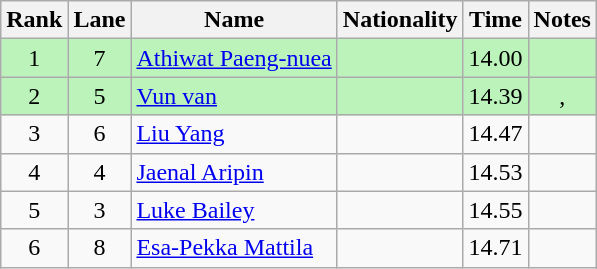<table class="wikitable sortable" style="text-align:center">
<tr>
<th>Rank</th>
<th>Lane</th>
<th>Name</th>
<th>Nationality</th>
<th>Time</th>
<th>Notes</th>
</tr>
<tr bgcolor=bbf3bb>
<td>1</td>
<td>7</td>
<td align="left"><a href='#'>Athiwat Paeng-nuea</a></td>
<td align="left"></td>
<td>14.00</td>
<td></td>
</tr>
<tr bgcolor=bbf3bb>
<td>2</td>
<td>5</td>
<td align="left"><a href='#'>Vun van</a></td>
<td align="left"></td>
<td>14.39</td>
<td>, </td>
</tr>
<tr>
<td>3</td>
<td>6</td>
<td align="left"><a href='#'>Liu Yang</a></td>
<td align="left"></td>
<td>14.47</td>
<td></td>
</tr>
<tr>
<td>4</td>
<td>4</td>
<td align="left"><a href='#'>Jaenal Aripin</a></td>
<td align="left"></td>
<td>14.53</td>
<td></td>
</tr>
<tr>
<td>5</td>
<td>3</td>
<td align="left"><a href='#'>Luke Bailey</a></td>
<td align="left"></td>
<td>14.55</td>
<td></td>
</tr>
<tr>
<td>6</td>
<td>8</td>
<td align="left"><a href='#'>Esa-Pekka Mattila</a></td>
<td align="left"></td>
<td>14.71</td>
<td></td>
</tr>
</table>
